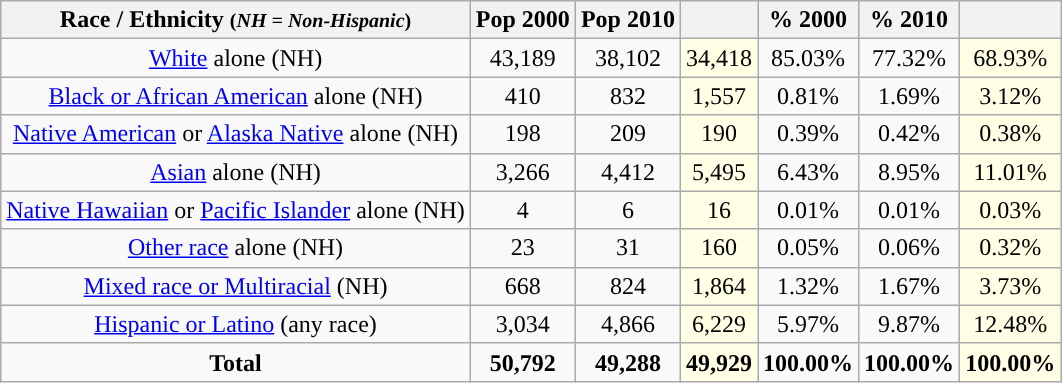<table class="wikitable" style="text-align:center;">
<tr>
<th>Race / Ethnicity <small>(<em>NH = Non-Hispanic</em>)</small></th>
<th>Pop 2000</th>
<th>Pop 2010</th>
<th></th>
<th>% 2000</th>
<th>% 2010</th>
<th></th>
</tr>
<tr>
<td><a href='#'>White</a> alone (NH)</td>
<td>43,189</td>
<td>38,102</td>
<td style='background: #ffffe6;'>34,418</td>
<td>85.03%</td>
<td>77.32%</td>
<td style='background: #ffffe6;'>68.93%</td>
</tr>
<tr>
<td><a href='#'>Black or African American</a> alone (NH)</td>
<td>410</td>
<td>832</td>
<td style='background: #ffffe6;'>1,557</td>
<td>0.81%</td>
<td>1.69%</td>
<td style='background: #ffffe6;'>3.12%</td>
</tr>
<tr>
<td><a href='#'>Native American</a> or <a href='#'>Alaska Native</a> alone (NH)</td>
<td>198</td>
<td>209</td>
<td style='background: #ffffe6;'>190</td>
<td>0.39%</td>
<td>0.42%</td>
<td style='background: #ffffe6;'>0.38%</td>
</tr>
<tr>
<td><a href='#'>Asian</a> alone (NH)</td>
<td>3,266</td>
<td>4,412</td>
<td style='background: #ffffe6;'>5,495</td>
<td>6.43%</td>
<td>8.95%</td>
<td style='background: #ffffe6;'>11.01%</td>
</tr>
<tr>
<td><a href='#'>Native Hawaiian</a> or <a href='#'>Pacific Islander</a> alone (NH)</td>
<td>4</td>
<td>6</td>
<td style='background: #ffffe6;'>16</td>
<td>0.01%</td>
<td>0.01%</td>
<td style='background: #ffffe6;'>0.03%</td>
</tr>
<tr>
<td><a href='#'>Other race</a> alone (NH)</td>
<td>23</td>
<td>31</td>
<td style='background: #ffffe6;'>160</td>
<td>0.05%</td>
<td>0.06%</td>
<td style='background: #ffffe6;'>0.32%</td>
</tr>
<tr>
<td><a href='#'>Mixed race or Multiracial</a> (NH)</td>
<td>668</td>
<td>824</td>
<td style='background: #ffffe6;'>1,864</td>
<td>1.32%</td>
<td>1.67%</td>
<td style='background: #ffffe6;'>3.73%</td>
</tr>
<tr>
<td><a href='#'>Hispanic or Latino</a> (any race)</td>
<td>3,034</td>
<td>4,866</td>
<td style='background: #ffffe6;'>6,229</td>
<td>5.97%</td>
<td>9.87%</td>
<td style='background: #ffffe6;'>12.48%</td>
</tr>
<tr>
<td><strong>Total</strong></td>
<td><strong>50,792</strong></td>
<td><strong>49,288</strong></td>
<td style='background: #ffffe6;'><strong>49,929</strong></td>
<td><strong>100.00%</strong></td>
<td><strong>100.00%</strong></td>
<td style='background: #ffffe6;'><strong>100.00%</strong></td>
</tr>
</table>
